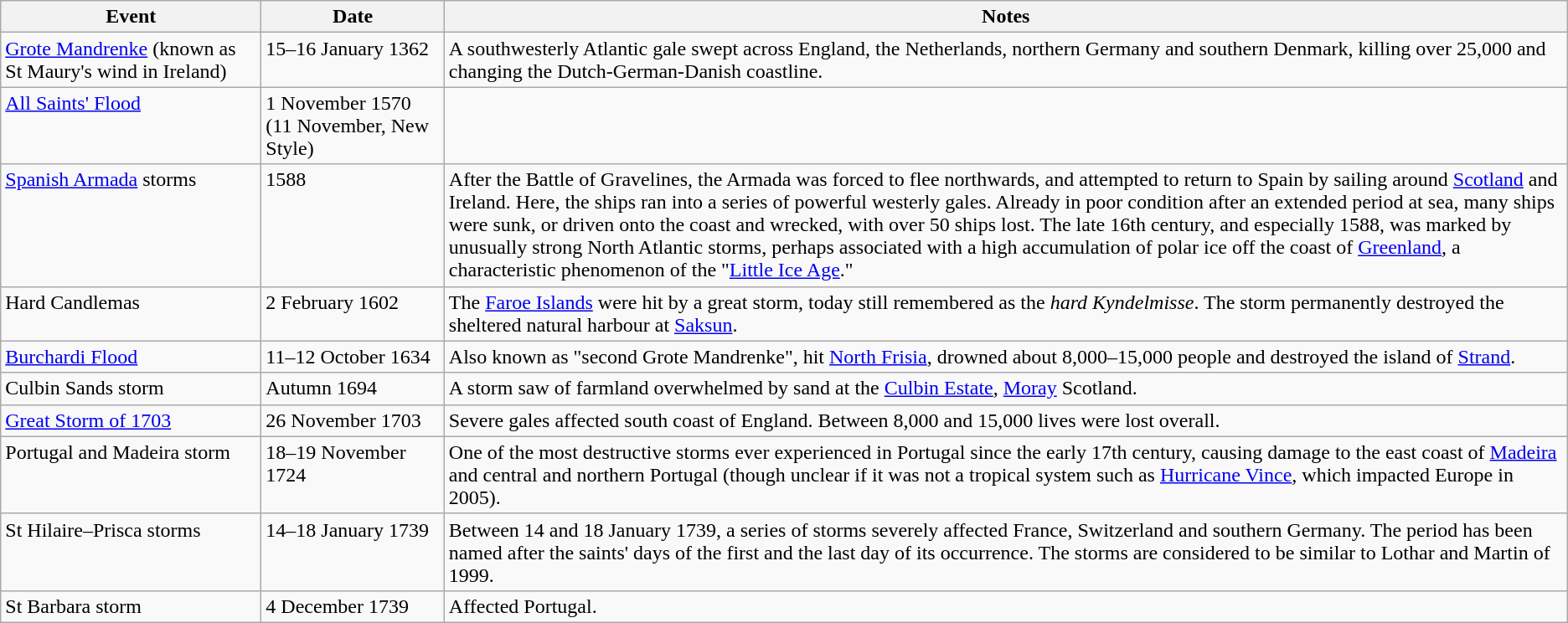<table class="wikitable">
<tr valign=top>
<th width=200>Event</th>
<th>Date</th>
<th>Notes</th>
</tr>
<tr valign=top>
<td><a href='#'>Grote Mandrenke</a> (known as St Maury's wind in Ireland)</td>
<td>15–16 January 1362</td>
<td>A southwesterly Atlantic gale swept across England, the Netherlands, northern Germany and southern Denmark, killing over 25,000 and changing the Dutch-German-Danish coastline.</td>
</tr>
<tr valign=top>
<td><a href='#'>All Saints' Flood</a></td>
<td>1 November 1570 (11 November, New Style)</td>
<td></td>
</tr>
<tr valign=top>
<td><a href='#'>Spanish Armada</a> storms</td>
<td>1588</td>
<td>After the Battle of Gravelines, the Armada was forced to flee northwards, and attempted to return to Spain by sailing around <a href='#'>Scotland</a> and Ireland. Here, the ships ran into a series of powerful westerly gales. Already in poor condition after an extended period at sea, many ships were sunk, or driven onto the coast and wrecked, with over 50 ships lost. The late 16th century, and especially 1588, was marked by unusually strong North Atlantic storms, perhaps associated with a high accumulation of polar ice off the coast of <a href='#'>Greenland</a>, a characteristic phenomenon of the "<a href='#'>Little Ice Age</a>."</td>
</tr>
<tr valign=top>
<td>Hard Candlemas</td>
<td>2 February 1602</td>
<td>The <a href='#'>Faroe Islands</a> were hit by a great storm, today still remembered as the <em>hard Kyndelmisse</em>. The storm permanently destroyed the sheltered natural harbour at <a href='#'>Saksun</a>.</td>
</tr>
<tr valign=top>
<td><a href='#'>Burchardi Flood</a></td>
<td>11–12 October 1634</td>
<td>Also known as "second Grote Mandrenke", hit <a href='#'>North Frisia</a>, drowned about 8,000–15,000 people and destroyed the island of <a href='#'>Strand</a>.</td>
</tr>
<tr valign=top>
<td>Culbin Sands storm</td>
<td>Autumn 1694</td>
<td>A storm saw  of farmland overwhelmed by sand at the <a href='#'>Culbin Estate</a>, <a href='#'>Moray</a> Scotland.</td>
</tr>
<tr valign=top>
<td><a href='#'>Great Storm of 1703</a></td>
<td>26 November 1703</td>
<td>Severe gales affected south coast of England. Between 8,000 and 15,000 lives were lost overall.</td>
</tr>
<tr valign=top>
<td>Portugal and Madeira storm</td>
<td>18–19 November 1724</td>
<td>One of the most destructive storms ever experienced in Portugal since the early 17th century, causing damage to the east coast of <a href='#'>Madeira</a> and central and northern Portugal (though unclear if it was not a tropical system such as <a href='#'>Hurricane Vince</a>, which impacted Europe in 2005).</td>
</tr>
<tr valign=top>
<td>St Hilaire–Prisca storms</td>
<td>14–18 January 1739</td>
<td>Between 14 and 18 January 1739, a series of storms severely affected France, Switzerland and southern Germany. The period has been named after the saints' days of the first and the last day of its occurrence. The storms are considered to be similar to Lothar and Martin of 1999.</td>
</tr>
<tr valign=top>
<td>St Barbara storm</td>
<td>4 December 1739</td>
<td>Affected Portugal.</td>
</tr>
</table>
